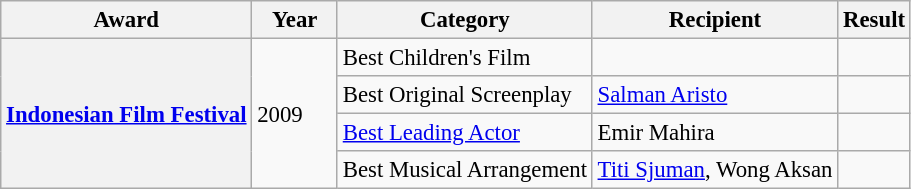<table class="wikitable sortable" style="font-size: 95%;">
<tr>
<th scope="col">Award</th>
<th scope="col"; width=50>Year</th>
<th scope="col">Category</th>
<th scope="col">Recipient</th>
<th scope="col">Result</th>
</tr>
<tr>
<th scope="row" rowspan="4"><a href='#'>Indonesian Film Festival</a></th>
<td rowspan="4">2009</td>
<td>Best Children's Film</td>
<td></td>
<td></td>
</tr>
<tr>
<td>Best Original Screenplay</td>
<td><a href='#'>Salman Aristo</a></td>
<td></td>
</tr>
<tr>
<td><a href='#'>Best Leading Actor</a></td>
<td>Emir Mahira</td>
<td></td>
</tr>
<tr>
<td>Best Musical Arrangement</td>
<td><a href='#'>Titi Sjuman</a>, Wong Aksan</td>
<td></td>
</tr>
</table>
